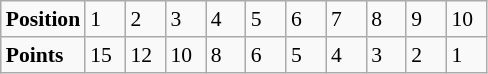<table class="wikitable" style="font-size: 90%;">
<tr>
<td><strong>Position</strong></td>
<td width=20>1</td>
<td width=20>2</td>
<td width=20>3</td>
<td width=20>4</td>
<td width=20>5</td>
<td width=20>6</td>
<td width=20>7</td>
<td width=20>8</td>
<td width=20>9</td>
<td width=20>10</td>
</tr>
<tr>
<td><strong>Points</strong></td>
<td>15</td>
<td>12</td>
<td>10</td>
<td>8</td>
<td>6</td>
<td>5</td>
<td>4</td>
<td>3</td>
<td>2</td>
<td>1</td>
</tr>
</table>
